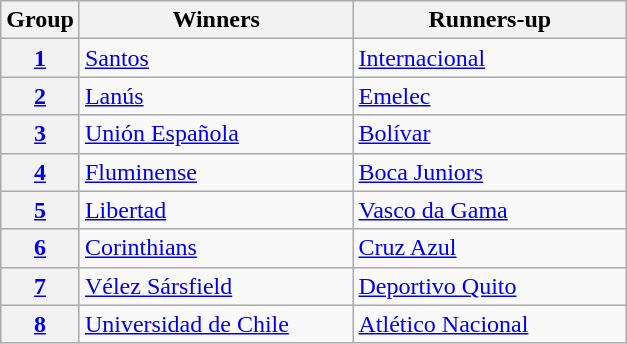<table class="wikitable">
<tr>
<th>Group</th>
<th width=175>Winners</th>
<th width=175>Runners-up</th>
</tr>
<tr>
<th><a href='#'>1</a></th>
<td> <a href='#'>Santos</a></td>
<td> <a href='#'>Internacional</a></td>
</tr>
<tr>
<th><a href='#'>2</a></th>
<td> <a href='#'>Lanús</a></td>
<td> <a href='#'>Emelec</a></td>
</tr>
<tr>
<th><a href='#'>3</a></th>
<td> <a href='#'>Unión Española</a></td>
<td> <a href='#'>Bolívar</a></td>
</tr>
<tr>
<th><a href='#'>4</a></th>
<td> <a href='#'>Fluminense</a></td>
<td> <a href='#'>Boca Juniors</a></td>
</tr>
<tr>
<th><a href='#'>5</a></th>
<td> <a href='#'>Libertad</a></td>
<td> <a href='#'>Vasco da Gama</a></td>
</tr>
<tr>
<th><a href='#'>6</a></th>
<td> <a href='#'>Corinthians</a></td>
<td> <a href='#'>Cruz Azul</a></td>
</tr>
<tr>
<th><a href='#'>7</a></th>
<td> <a href='#'>Vélez Sársfield</a></td>
<td> <a href='#'>Deportivo Quito</a></td>
</tr>
<tr>
<th><a href='#'>8</a></th>
<td> <a href='#'>Universidad de Chile</a></td>
<td> <a href='#'>Atlético Nacional</a></td>
</tr>
</table>
